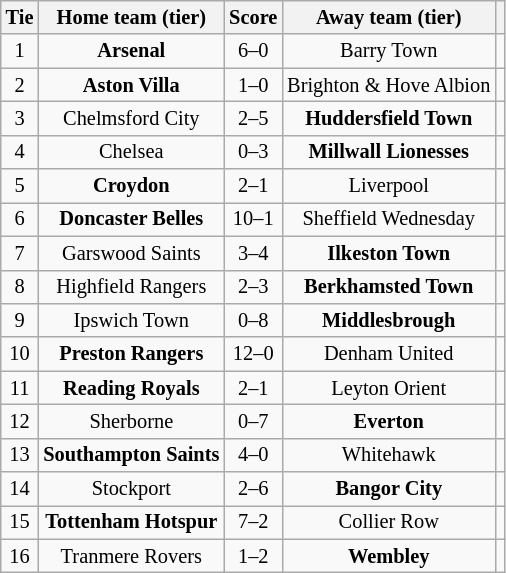<table class="wikitable" style="text-align:center; font-size:85%">
<tr>
<th>Tie</th>
<th>Home team (tier)</th>
<th>Score</th>
<th>Away team (tier)</th>
<th></th>
</tr>
<tr>
<td align="center">1</td>
<td><strong>Arsenal</strong></td>
<td align="center">6–0</td>
<td>Barry Town</td>
<td></td>
</tr>
<tr>
<td align="center">2</td>
<td><strong>Aston Villa</strong></td>
<td align="center">1–0</td>
<td>Brighton & Hove Albion</td>
<td></td>
</tr>
<tr>
<td align="center">3</td>
<td>Chelmsford City</td>
<td align="center">2–5</td>
<td><strong>Huddersfield Town</strong></td>
<td></td>
</tr>
<tr>
<td align="center">4</td>
<td>Chelsea</td>
<td align="center">0–3</td>
<td><strong>Millwall Lionesses</strong></td>
<td></td>
</tr>
<tr>
<td align="center">5</td>
<td><strong>Croydon</strong></td>
<td align="center">2–1</td>
<td>Liverpool</td>
<td></td>
</tr>
<tr>
<td align="center">6</td>
<td><strong>Doncaster Belles</strong></td>
<td align="center">10–1</td>
<td>Sheffield Wednesday</td>
<td></td>
</tr>
<tr>
<td align="center">7</td>
<td>Garswood Saints</td>
<td align="center">3–4</td>
<td><strong>Ilkeston Town</strong></td>
<td></td>
</tr>
<tr>
<td align="center">8</td>
<td>Highfield Rangers</td>
<td align="center">2–3</td>
<td><strong>Berkhamsted Town</strong></td>
<td></td>
</tr>
<tr>
<td align="center">9</td>
<td>Ipswich Town</td>
<td align="center">0–8</td>
<td><strong>Middlesbrough</strong></td>
<td></td>
</tr>
<tr>
<td align="center">10</td>
<td><strong>Preston Rangers</strong></td>
<td align="center">12–0</td>
<td>Denham United</td>
<td></td>
</tr>
<tr>
<td align="center">11</td>
<td><strong>Reading Royals</strong></td>
<td align="center">2–1</td>
<td>Leyton Orient</td>
<td></td>
</tr>
<tr>
<td align="center">12</td>
<td>Sherborne</td>
<td align="center">0–7</td>
<td><strong>Everton</strong></td>
<td></td>
</tr>
<tr>
<td align="center">13</td>
<td><strong>Southampton Saints</strong></td>
<td align="center">4–0</td>
<td>Whitehawk</td>
<td></td>
</tr>
<tr>
<td align="center">14</td>
<td>Stockport</td>
<td align="center">2–6</td>
<td><strong>Bangor City</strong></td>
<td></td>
</tr>
<tr>
<td align="center">15</td>
<td><strong>Tottenham Hotspur</strong></td>
<td align="center">7–2</td>
<td>Collier Row</td>
<td></td>
</tr>
<tr>
<td align="center">16</td>
<td>Tranmere Rovers</td>
<td align="center">1–2 </td>
<td><strong>Wembley</strong></td>
<td></td>
</tr>
</table>
